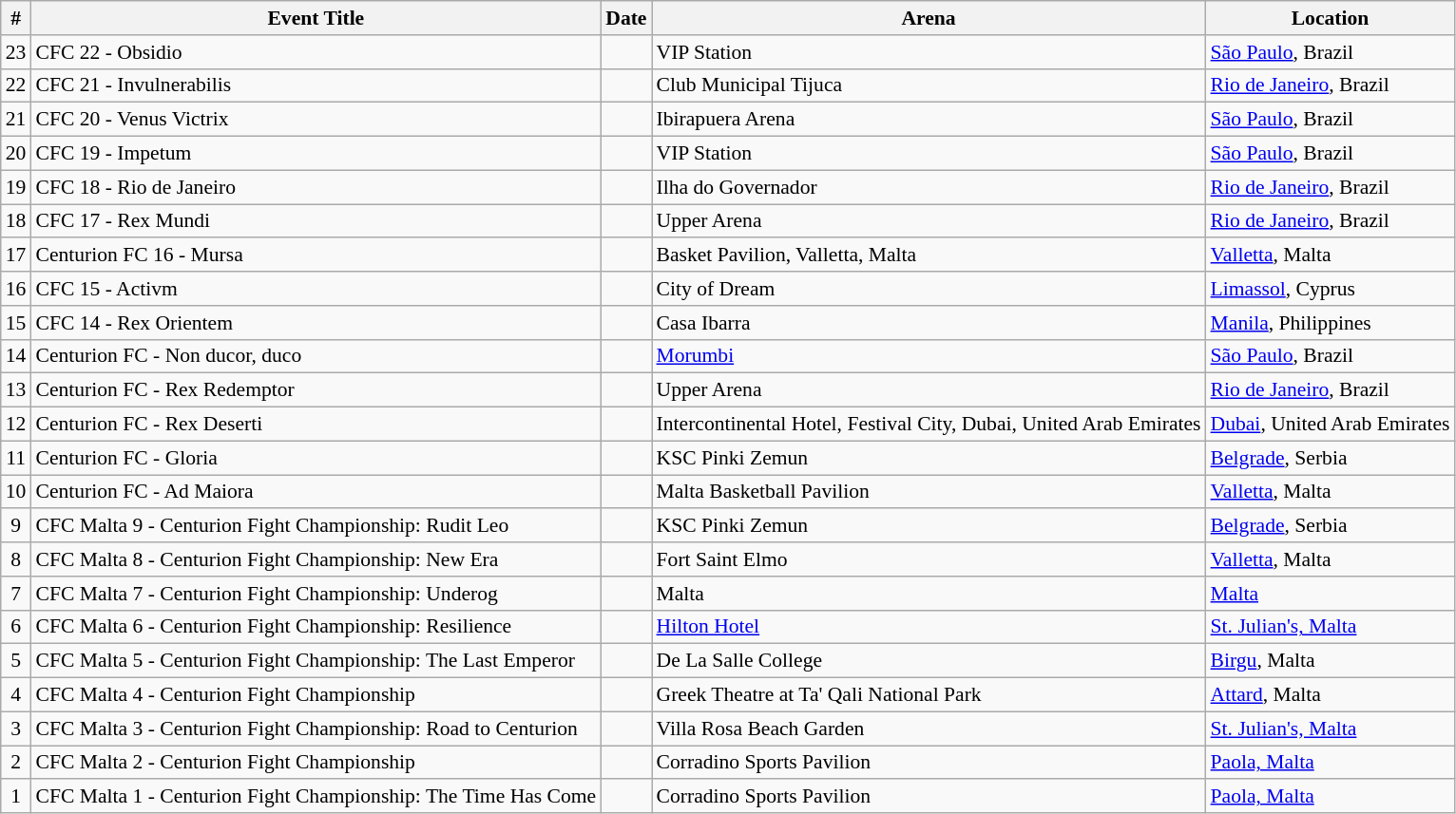<table class="sortable wikitable succession-box" style="font-size:90%;">
<tr>
<th scope="col">#</th>
<th scope="col">Event Title</th>
<th scope="col">Date</th>
<th scope="col">Arena</th>
<th scope="col">Location</th>
</tr>
<tr>
<td align=center>23</td>
<td>CFC 22 - Obsidio</td>
<td></td>
<td>VIP Station</td>
<td><a href='#'>São Paulo</a>, Brazil</td>
</tr>
<tr>
<td align=center>22</td>
<td>CFC 21 - Invulnerabilis</td>
<td></td>
<td>Club Municipal Tijuca</td>
<td><a href='#'>Rio de Janeiro</a>, Brazil</td>
</tr>
<tr>
<td align=center>21</td>
<td>CFC 20 - Venus Victrix</td>
<td></td>
<td>Ibirapuera Arena</td>
<td><a href='#'>São Paulo</a>, Brazil</td>
</tr>
<tr>
<td align=center>20</td>
<td>CFC 19 - Impetum</td>
<td></td>
<td>VIP Station</td>
<td><a href='#'>São Paulo</a>, Brazil</td>
</tr>
<tr>
<td align=center>19</td>
<td>CFC 18 - Rio de Janeiro</td>
<td></td>
<td>Ilha do Governador</td>
<td><a href='#'>Rio de Janeiro</a>, Brazil</td>
</tr>
<tr>
<td align=center>18</td>
<td>CFC 17 - Rex Mundi</td>
<td></td>
<td>Upper Arena</td>
<td><a href='#'>Rio de Janeiro</a>, Brazil</td>
</tr>
<tr>
<td align=center>17</td>
<td>Centurion FC 16 - Mursa</td>
<td></td>
<td>Basket Pavilion, Valletta, Malta</td>
<td><a href='#'>Valletta</a>, Malta</td>
</tr>
<tr>
<td align=center>16</td>
<td>CFC 15 - Activm</td>
<td></td>
<td>City of Dream</td>
<td><a href='#'>Limassol</a>, Cyprus</td>
</tr>
<tr>
<td align=center>15</td>
<td>CFC 14 - Rex Orientem</td>
<td></td>
<td>Casa Ibarra</td>
<td><a href='#'>Manila</a>, Philippines</td>
</tr>
<tr>
<td align=center>14</td>
<td>Centurion FC - Non ducor, duco</td>
<td></td>
<td><a href='#'>Morumbi</a></td>
<td><a href='#'>São Paulo</a>, Brazil</td>
</tr>
<tr>
<td align=center>13</td>
<td>Centurion FC - Rex Redemptor</td>
<td></td>
<td>Upper Arena</td>
<td><a href='#'>Rio de Janeiro</a>, Brazil</td>
</tr>
<tr>
<td align=center>12</td>
<td>Centurion FC - Rex Deserti</td>
<td></td>
<td>Intercontinental Hotel, Festival City, Dubai, United Arab Emirates</td>
<td><a href='#'>Dubai</a>, United Arab Emirates</td>
</tr>
<tr>
<td align=center>11</td>
<td>Centurion FC - Gloria</td>
<td></td>
<td>KSC Pinki Zemun</td>
<td><a href='#'>Belgrade</a>, Serbia</td>
</tr>
<tr>
<td align=center>10</td>
<td>Centurion FC - Ad Maiora</td>
<td></td>
<td>Malta Basketball Pavilion</td>
<td><a href='#'>Valletta</a>, Malta</td>
</tr>
<tr>
<td align=center>9</td>
<td>CFC Malta 9 - Centurion Fight Championship: Rudit Leo</td>
<td></td>
<td>KSC Pinki Zemun</td>
<td><a href='#'>Belgrade</a>, Serbia</td>
</tr>
<tr>
<td align=center>8</td>
<td>CFC Malta 8 - Centurion Fight Championship: New Era</td>
<td></td>
<td>Fort Saint Elmo</td>
<td><a href='#'>Valletta</a>, Malta</td>
</tr>
<tr>
<td align=center>7</td>
<td>CFC Malta 7 - Centurion Fight Championship: Underog</td>
<td></td>
<td>Malta</td>
<td><a href='#'>Malta</a></td>
</tr>
<tr>
<td align=center>6</td>
<td>CFC Malta 6 - Centurion Fight Championship: Resilience</td>
<td></td>
<td><a href='#'>Hilton Hotel</a></td>
<td><a href='#'>St. Julian's, Malta</a></td>
</tr>
<tr>
<td align=center>5</td>
<td>CFC Malta 5 - Centurion Fight Championship: The Last Emperor</td>
<td></td>
<td>De La Salle College</td>
<td><a href='#'>Birgu</a>, Malta</td>
</tr>
<tr>
<td align=center>4</td>
<td>CFC Malta 4 - Centurion Fight Championship</td>
<td></td>
<td>Greek Theatre at Ta' Qali National Park</td>
<td><a href='#'>Attard</a>, Malta</td>
</tr>
<tr>
<td align=center>3</td>
<td>CFC Malta 3 - Centurion Fight Championship: Road to Centurion</td>
<td></td>
<td>Villa Rosa Beach Garden</td>
<td><a href='#'>St. Julian's, Malta</a></td>
</tr>
<tr>
<td align=center>2</td>
<td>CFC Malta 2 - Centurion Fight Championship</td>
<td></td>
<td>Corradino Sports Pavilion</td>
<td><a href='#'>Paola, Malta</a></td>
</tr>
<tr>
<td align=center>1</td>
<td>CFC Malta 1 - Centurion Fight Championship: The Time Has Come</td>
<td></td>
<td>Corradino Sports Pavilion</td>
<td><a href='#'>Paola, Malta</a></td>
</tr>
</table>
